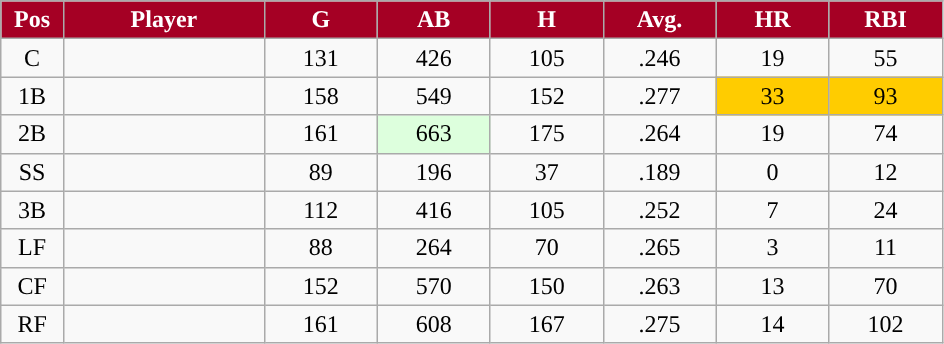<table class="wikitable sortable">
<tr>
<th style="background:#A50024;color:white;" width="5%">Pos</th>
<th style="background:#A50024;color:white;" width="16%">Player</th>
<th style="background:#A50024;color:white;" width="9%">G</th>
<th style="background:#A50024;color:white;" width="9%">AB</th>
<th style="background:#A50024;color:white;" width="9%">H</th>
<th style="background:#A50024;color:white;" width="9%">Avg.</th>
<th style="background:#A50024;color:white;" width="9%">HR</th>
<th style="background:#A50024;color:white;" width="9%">RBI</th>
</tr>
<tr align="center">
<td>C</td>
<td></td>
<td>131</td>
<td>426</td>
<td>105</td>
<td>.246</td>
<td>19</td>
<td>55</td>
</tr>
<tr align="center">
<td>1B</td>
<td></td>
<td>158</td>
<td>549</td>
<td>152</td>
<td>.277</td>
<td style="background:#fc0;">33</td>
<td style="background:#fc0;">93</td>
</tr>
<tr align="center">
<td>2B</td>
<td></td>
<td>161</td>
<td style="background:#DDFFDD;">663</td>
<td>175</td>
<td>.264</td>
<td>19</td>
<td>74</td>
</tr>
<tr align="center">
<td>SS</td>
<td></td>
<td>89</td>
<td>196</td>
<td>37</td>
<td>.189</td>
<td>0</td>
<td>12</td>
</tr>
<tr align="center">
<td>3B</td>
<td></td>
<td>112</td>
<td>416</td>
<td>105</td>
<td>.252</td>
<td>7</td>
<td>24</td>
</tr>
<tr align="center">
<td>LF</td>
<td></td>
<td>88</td>
<td>264</td>
<td>70</td>
<td>.265</td>
<td>3</td>
<td>11</td>
</tr>
<tr align="center">
<td>CF</td>
<td></td>
<td>152</td>
<td>570</td>
<td>150</td>
<td>.263</td>
<td>13</td>
<td>70</td>
</tr>
<tr align="center">
<td>RF</td>
<td></td>
<td>161</td>
<td>608</td>
<td>167</td>
<td>.275</td>
<td>14</td>
<td>102</td>
</tr>
</table>
